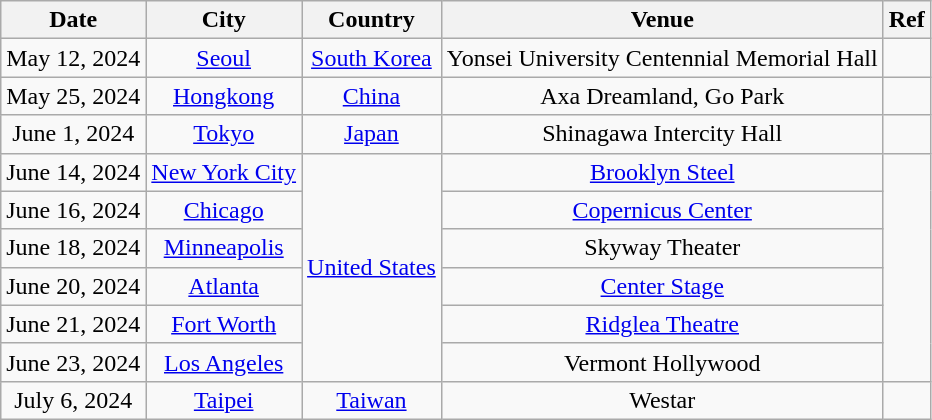<table class="wikitable plainrowheaders" style="text-align:center; table-layout:fixed; margin-right:0">
<tr>
<th>Date</th>
<th>City</th>
<th>Country</th>
<th>Venue</th>
<th>Ref</th>
</tr>
<tr>
<td>May 12, 2024</td>
<td><a href='#'>Seoul</a></td>
<td><a href='#'>South Korea</a></td>
<td>Yonsei University Centennial Memorial Hall</td>
<td></td>
</tr>
<tr>
<td>May 25, 2024</td>
<td><a href='#'>Hongkong</a></td>
<td><a href='#'>China</a></td>
<td>Axa Dreamland, Go Park</td>
<td></td>
</tr>
<tr>
<td>June 1, 2024</td>
<td><a href='#'>Tokyo</a></td>
<td><a href='#'>Japan</a></td>
<td>Shinagawa Intercity Hall</td>
<td></td>
</tr>
<tr>
<td>June 14, 2024</td>
<td><a href='#'>New York City</a></td>
<td rowspan="6"><a href='#'>United States</a></td>
<td><a href='#'>Brooklyn Steel</a></td>
<td rowspan="6"></td>
</tr>
<tr>
<td>June 16, 2024</td>
<td><a href='#'>Chicago</a></td>
<td><a href='#'>Copernicus Center</a></td>
</tr>
<tr>
<td>June 18, 2024</td>
<td><a href='#'>Minneapolis</a></td>
<td>Skyway Theater</td>
</tr>
<tr>
<td>June 20, 2024</td>
<td><a href='#'>Atlanta</a></td>
<td><a href='#'>Center Stage</a></td>
</tr>
<tr>
<td>June 21, 2024</td>
<td><a href='#'>Fort Worth</a></td>
<td><a href='#'>Ridglea Theatre</a></td>
</tr>
<tr>
<td>June 23, 2024</td>
<td><a href='#'>Los Angeles</a></td>
<td>Vermont Hollywood</td>
</tr>
<tr>
<td>July 6, 2024</td>
<td><a href='#'>Taipei</a></td>
<td><a href='#'>Taiwan</a></td>
<td>Westar</td>
<td></td>
</tr>
</table>
